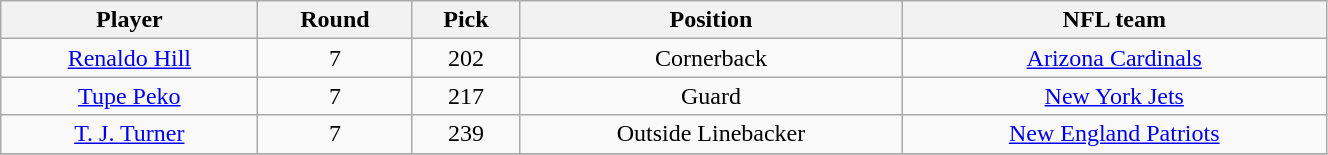<table class="wikitable" width="70%">
<tr>
<th>Player</th>
<th>Round</th>
<th>Pick</th>
<th>Position</th>
<th>NFL team</th>
</tr>
<tr align="center" bgcolor="">
<td><a href='#'>Renaldo Hill</a></td>
<td>7</td>
<td>202</td>
<td>Cornerback</td>
<td><a href='#'>Arizona Cardinals</a></td>
</tr>
<tr align="center" bgcolor="">
<td><a href='#'>Tupe Peko</a></td>
<td>7</td>
<td>217</td>
<td>Guard</td>
<td><a href='#'>New York Jets</a></td>
</tr>
<tr align="center" bgcolor="">
<td><a href='#'>T. J. Turner</a></td>
<td>7</td>
<td>239</td>
<td>Outside Linebacker</td>
<td><a href='#'>New England Patriots</a></td>
</tr>
<tr>
</tr>
</table>
